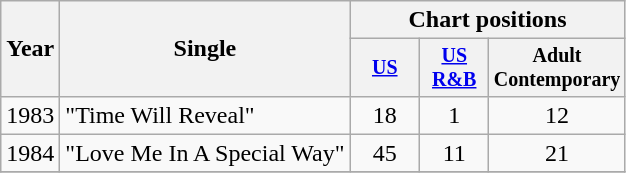<table class="wikitable" style="text-align:center;">
<tr>
<th rowspan="2">Year</th>
<th rowspan="2">Single</th>
<th colspan="3">Chart positions</th>
</tr>
<tr style="font-size:smaller;">
<th width="40"><a href='#'>US</a></th>
<th width="40"><a href='#'>US<br>R&B</a></th>
<th width="40">Adult Contemporary</th>
</tr>
<tr>
<td rowspan="1">1983</td>
<td align="left">"Time Will Reveal"</td>
<td>18</td>
<td>1</td>
<td>12</td>
</tr>
<tr>
<td rowspan="1">1984</td>
<td align="left">"Love Me In A Special Way"</td>
<td>45</td>
<td>11</td>
<td>21</td>
</tr>
<tr>
</tr>
</table>
